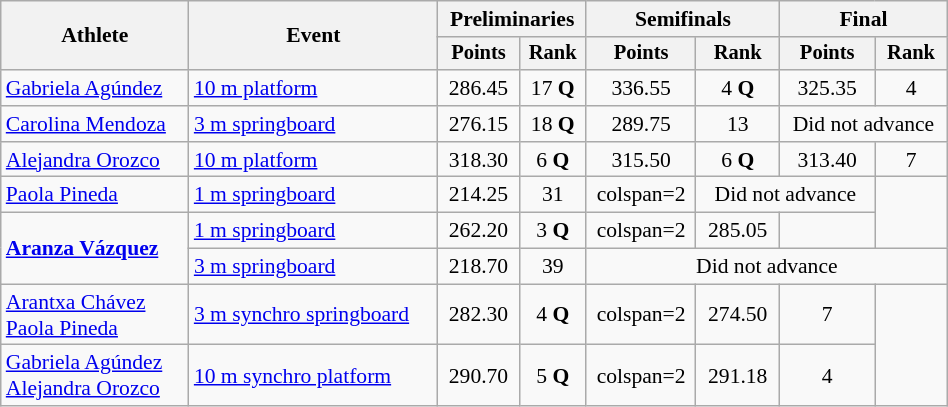<table class="wikitable" style="text-align:center; font-size:90%; width:50%;">
<tr>
<th rowspan=2>Athlete</th>
<th rowspan=2>Event</th>
<th colspan=2>Preliminaries</th>
<th colspan=2>Semifinals</th>
<th colspan=2>Final</th>
</tr>
<tr style="font-size:95%">
<th>Points</th>
<th>Rank</th>
<th>Points</th>
<th>Rank</th>
<th>Points</th>
<th>Rank</th>
</tr>
<tr>
<td align=left><a href='#'>Gabriela Agúndez</a></td>
<td align=left><a href='#'>10 m platform</a></td>
<td>286.45</td>
<td>17 <strong>Q</strong></td>
<td>336.55</td>
<td>4 <strong>Q</strong></td>
<td>325.35</td>
<td>4</td>
</tr>
<tr>
<td align=left><a href='#'>Carolina Mendoza</a></td>
<td align=left><a href='#'>3 m springboard</a></td>
<td>276.15</td>
<td>18 <strong>Q</strong></td>
<td>289.75</td>
<td>13</td>
<td colspan=4>Did not advance</td>
</tr>
<tr>
<td align=left><a href='#'>Alejandra Orozco</a></td>
<td align=left><a href='#'>10 m platform</a></td>
<td>318.30</td>
<td>6 <strong>Q</strong></td>
<td>315.50</td>
<td>6 <strong>Q</strong></td>
<td>313.40</td>
<td>7</td>
</tr>
<tr>
<td align=left><a href='#'>Paola Pineda</a></td>
<td align=left><a href='#'>1 m springboard</a></td>
<td>214.25</td>
<td>31</td>
<td>colspan=2 </td>
<td colspan=2>Did not advance</td>
</tr>
<tr>
<td align=left rowspan=2><strong><a href='#'>Aranza Vázquez</a></strong></td>
<td align=left><a href='#'>1 m springboard</a></td>
<td>262.20</td>
<td>3 <strong>Q</strong></td>
<td>colspan=2 </td>
<td>285.05</td>
<td></td>
</tr>
<tr>
<td align=left><a href='#'>3 m springboard</a></td>
<td>218.70</td>
<td>39</td>
<td colspan=4>Did not advance</td>
</tr>
<tr>
<td align=left><a href='#'>Arantxa Chávez</a><br> <a href='#'>Paola Pineda</a></td>
<td align=left><a href='#'>3 m synchro springboard</a></td>
<td>282.30</td>
<td>4 <strong>Q</strong></td>
<td>colspan=2 </td>
<td>274.50</td>
<td>7</td>
</tr>
<tr>
<td align=left><a href='#'>Gabriela Agúndez</a><br> <a href='#'>Alejandra Orozco</a></td>
<td align=left><a href='#'>10 m synchro platform</a></td>
<td>290.70</td>
<td>5 <strong>Q</strong></td>
<td>colspan=2 </td>
<td>291.18</td>
<td>4</td>
</tr>
</table>
